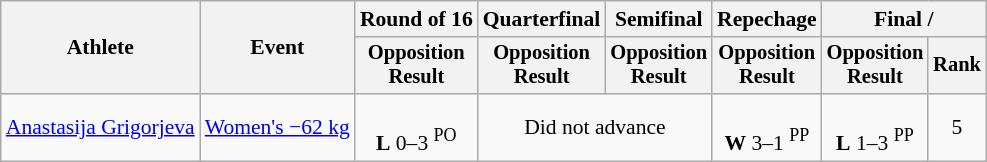<table class="wikitable" style="font-size:90%">
<tr>
<th rowspan=2>Athlete</th>
<th rowspan=2>Event</th>
<th>Round of 16</th>
<th>Quarterfinal</th>
<th>Semifinal</th>
<th>Repechage</th>
<th colspan=2>Final / </th>
</tr>
<tr style="font-size: 95%">
<th>Opposition<br>Result</th>
<th>Opposition<br>Result</th>
<th>Opposition<br>Result</th>
<th>Opposition<br>Result</th>
<th>Opposition<br>Result</th>
<th>Rank</th>
</tr>
<tr align=center>
<td align=left><a href='#'>Anastasija Grigorjeva</a></td>
<td align=left><a href='#'>Women's −62 kg</a></td>
<td><br><strong>L</strong> 0–3 <sup>PO</sup></td>
<td colspan=2>Did not advance</td>
<td><br><strong>W</strong> 3–1 <sup>PP</sup></td>
<td><br><strong>L</strong> 1–3 <sup>PP</sup></td>
<td>5</td>
</tr>
</table>
